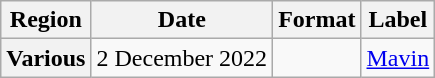<table class="wikitable plainrowheaders">
<tr>
<th scope="col">Region</th>
<th scope="col">Date</th>
<th scope="col">Format</th>
<th scope="col">Label</th>
</tr>
<tr>
<th scope="row">Various</th>
<td>2 December 2022</td>
<td></td>
<td><a href='#'>Mavin</a></td>
</tr>
</table>
